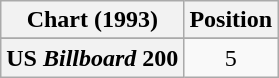<table class="wikitable sortable plainrowheaders" style="text-align:center">
<tr>
<th>Chart (1993)</th>
<th>Position</th>
</tr>
<tr>
</tr>
<tr>
<th scope="row">US <em>Billboard</em> 200</th>
<td style="text-align:center">5</td>
</tr>
</table>
